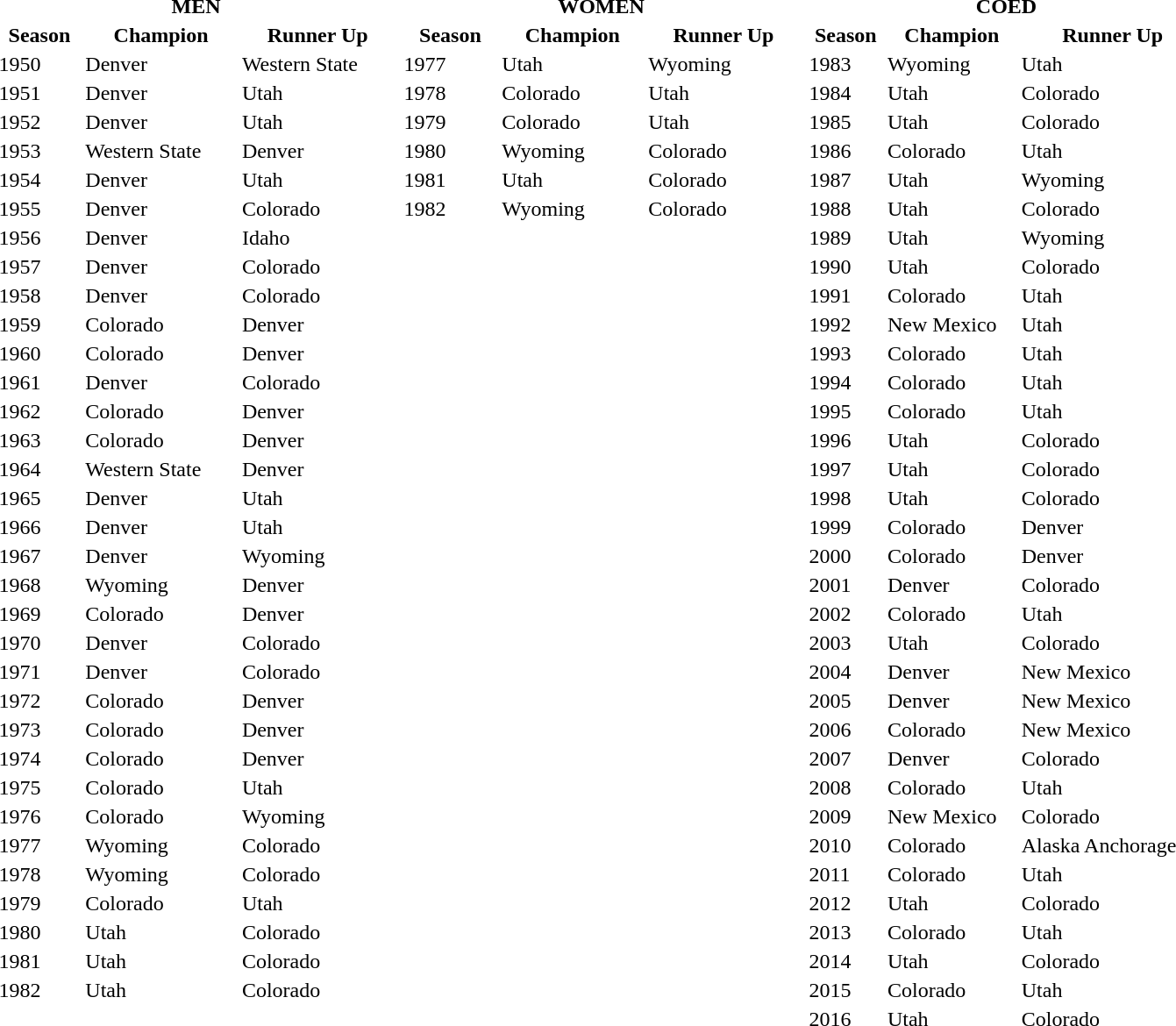<table>
<tr>
<th colspan="3"  width="300">MEN</th>
<th></th>
<th colspan="3" width="300">WOMEN</th>
<th></th>
<th colspan="3" width="300">COED</th>
</tr>
<tr>
<th>Season</th>
<th>Champion</th>
<th>Runner Up</th>
<th></th>
<th>Season</th>
<th>Champion</th>
<th>Runner Up</th>
<th></th>
<th>Season</th>
<th>Champion</th>
<th>Runner Up</th>
</tr>
<tr>
<td>1950</td>
<td>Denver</td>
<td>Western State</td>
<td></td>
<td>1977</td>
<td>Utah</td>
<td>Wyoming</td>
<td></td>
<td>1983</td>
<td>Wyoming</td>
<td>Utah</td>
</tr>
<tr>
<td>1951</td>
<td>Denver</td>
<td>Utah</td>
<td></td>
<td>1978</td>
<td>Colorado</td>
<td>Utah</td>
<td></td>
<td>1984</td>
<td>Utah</td>
<td>Colorado</td>
</tr>
<tr>
<td>1952</td>
<td>Denver</td>
<td>Utah</td>
<td></td>
<td>1979</td>
<td>Colorado</td>
<td>Utah</td>
<td></td>
<td>1985</td>
<td>Utah</td>
<td>Colorado</td>
</tr>
<tr>
<td>1953</td>
<td>Western State</td>
<td>Denver</td>
<td></td>
<td>1980</td>
<td>Wyoming</td>
<td>Colorado</td>
<td></td>
<td>1986</td>
<td>Colorado</td>
<td>Utah</td>
</tr>
<tr>
<td>1954</td>
<td>Denver</td>
<td>Utah</td>
<td></td>
<td>1981</td>
<td>Utah</td>
<td>Colorado</td>
<td></td>
<td>1987</td>
<td>Utah</td>
<td>Wyoming</td>
</tr>
<tr>
<td>1955</td>
<td>Denver</td>
<td>Colorado</td>
<td></td>
<td>1982</td>
<td>Wyoming</td>
<td>Colorado</td>
<td></td>
<td>1988</td>
<td>Utah</td>
<td>Colorado</td>
</tr>
<tr>
<td>1956</td>
<td>Denver</td>
<td>Idaho</td>
<td></td>
<td></td>
<td></td>
<td></td>
<td></td>
<td>1989</td>
<td>Utah</td>
<td>Wyoming</td>
</tr>
<tr>
<td>1957</td>
<td>Denver</td>
<td>Colorado</td>
<td></td>
<td></td>
<td></td>
<td></td>
<td></td>
<td>1990</td>
<td>Utah</td>
<td>Colorado</td>
</tr>
<tr>
<td>1958</td>
<td>Denver</td>
<td>Colorado</td>
<td></td>
<td></td>
<td></td>
<td></td>
<td></td>
<td>1991</td>
<td>Colorado</td>
<td>Utah</td>
</tr>
<tr>
<td>1959</td>
<td>Colorado</td>
<td>Denver</td>
<td></td>
<td></td>
<td></td>
<td></td>
<td></td>
<td>1992</td>
<td>New Mexico</td>
<td>Utah</td>
</tr>
<tr>
<td>1960</td>
<td>Colorado</td>
<td>Denver</td>
<td></td>
<td></td>
<td></td>
<td></td>
<td></td>
<td>1993</td>
<td>Colorado</td>
<td>Utah</td>
</tr>
<tr>
<td>1961</td>
<td>Denver</td>
<td>Colorado</td>
<td></td>
<td></td>
<td></td>
<td></td>
<td></td>
<td>1994</td>
<td>Colorado</td>
<td>Utah</td>
</tr>
<tr>
<td>1962</td>
<td>Colorado</td>
<td>Denver</td>
<td></td>
<td></td>
<td></td>
<td></td>
<td></td>
<td>1995</td>
<td>Colorado</td>
<td>Utah</td>
</tr>
<tr>
<td>1963</td>
<td>Colorado</td>
<td>Denver</td>
<td></td>
<td></td>
<td></td>
<td></td>
<td></td>
<td>1996</td>
<td>Utah</td>
<td>Colorado</td>
</tr>
<tr>
<td>1964</td>
<td>Western State</td>
<td>Denver</td>
<td></td>
<td></td>
<td></td>
<td></td>
<td></td>
<td>1997</td>
<td>Utah</td>
<td>Colorado</td>
</tr>
<tr>
<td>1965</td>
<td>Denver</td>
<td>Utah</td>
<td></td>
<td></td>
<td></td>
<td></td>
<td></td>
<td>1998</td>
<td>Utah</td>
<td>Colorado</td>
</tr>
<tr>
<td>1966</td>
<td>Denver</td>
<td>Utah</td>
<td></td>
<td></td>
<td></td>
<td></td>
<td></td>
<td>1999</td>
<td>Colorado</td>
<td>Denver</td>
</tr>
<tr>
<td>1967</td>
<td>Denver</td>
<td>Wyoming</td>
<td></td>
<td></td>
<td></td>
<td></td>
<td></td>
<td>2000</td>
<td>Colorado</td>
<td>Denver</td>
</tr>
<tr>
<td>1968</td>
<td>Wyoming</td>
<td>Denver</td>
<td></td>
<td></td>
<td></td>
<td></td>
<td></td>
<td>2001</td>
<td>Denver</td>
<td>Colorado</td>
</tr>
<tr>
<td>1969</td>
<td>Colorado</td>
<td>Denver</td>
<td></td>
<td></td>
<td></td>
<td></td>
<td></td>
<td>2002</td>
<td>Colorado</td>
<td>Utah</td>
</tr>
<tr>
<td>1970</td>
<td>Denver</td>
<td>Colorado</td>
<td></td>
<td></td>
<td></td>
<td></td>
<td></td>
<td>2003</td>
<td>Utah</td>
<td>Colorado</td>
</tr>
<tr>
<td>1971</td>
<td>Denver</td>
<td>Colorado</td>
<td></td>
<td></td>
<td></td>
<td></td>
<td></td>
<td>2004</td>
<td>Denver</td>
<td>New Mexico</td>
</tr>
<tr>
<td>1972</td>
<td>Colorado</td>
<td>Denver</td>
<td></td>
<td></td>
<td></td>
<td></td>
<td></td>
<td>2005</td>
<td>Denver</td>
<td>New Mexico</td>
</tr>
<tr>
<td>1973</td>
<td>Colorado</td>
<td>Denver</td>
<td></td>
<td></td>
<td></td>
<td></td>
<td></td>
<td>2006</td>
<td>Colorado</td>
<td>New Mexico</td>
</tr>
<tr>
<td>1974</td>
<td>Colorado</td>
<td>Denver</td>
<td></td>
<td></td>
<td></td>
<td></td>
<td></td>
<td>2007</td>
<td>Denver</td>
<td>Colorado</td>
</tr>
<tr>
<td>1975</td>
<td>Colorado</td>
<td>Utah</td>
<td></td>
<td></td>
<td></td>
<td></td>
<td></td>
<td>2008</td>
<td>Colorado</td>
<td>Utah</td>
</tr>
<tr>
<td>1976</td>
<td>Colorado</td>
<td>Wyoming</td>
<td></td>
<td></td>
<td></td>
<td></td>
<td></td>
<td>2009</td>
<td>New Mexico</td>
<td>Colorado</td>
</tr>
<tr>
<td>1977</td>
<td>Wyoming</td>
<td>Colorado</td>
<td></td>
<td></td>
<td></td>
<td></td>
<td></td>
<td>2010</td>
<td>Colorado</td>
<td>Alaska Anchorage</td>
</tr>
<tr>
<td>1978</td>
<td>Wyoming</td>
<td>Colorado</td>
<td></td>
<td></td>
<td></td>
<td></td>
<td></td>
<td>2011</td>
<td>Colorado</td>
<td>Utah</td>
</tr>
<tr>
<td>1979</td>
<td>Colorado</td>
<td>Utah</td>
<td></td>
<td></td>
<td></td>
<td></td>
<td></td>
<td>2012</td>
<td>Utah</td>
<td>Colorado</td>
</tr>
<tr>
<td>1980</td>
<td>Utah</td>
<td>Colorado</td>
<td></td>
<td></td>
<td></td>
<td></td>
<td></td>
<td>2013</td>
<td>Colorado</td>
<td>Utah</td>
</tr>
<tr>
<td>1981</td>
<td>Utah</td>
<td>Colorado</td>
<td></td>
<td></td>
<td></td>
<td></td>
<td></td>
<td>2014</td>
<td>Utah</td>
<td>Colorado</td>
</tr>
<tr>
<td>1982</td>
<td>Utah</td>
<td>Colorado</td>
<td></td>
<td></td>
<td></td>
<td></td>
<td></td>
<td>2015</td>
<td>Colorado</td>
<td>Utah</td>
</tr>
<tr>
<td></td>
<td></td>
<td></td>
<td></td>
<td></td>
<td></td>
<td></td>
<td></td>
<td>2016</td>
<td>Utah</td>
<td>Colorado</td>
</tr>
</table>
